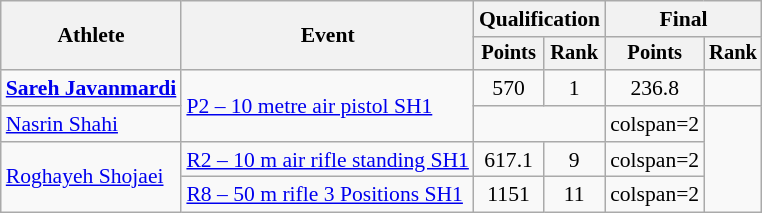<table class="wikitable" style="font-size:90%">
<tr>
<th rowspan="2">Athlete</th>
<th rowspan="2">Event</th>
<th colspan="2">Qualification</th>
<th colspan="2">Final</th>
</tr>
<tr style="font-size:95%">
<th>Points</th>
<th>Rank</th>
<th>Points</th>
<th>Rank</th>
</tr>
<tr align=center>
<td align=left><strong><a href='#'>Sareh Javanmardi</a></strong></td>
<td align=left rowspan=2><a href='#'>P2 – 10 metre air pistol SH1</a></td>
<td>570</td>
<td>1 <strong></strong></td>
<td>236.8</td>
<td></td>
</tr>
<tr align=center>
<td align=left><a href='#'>Nasrin Shahi</a></td>
<td colspan=2></td>
<td>colspan=2 </td>
</tr>
<tr align=center>
<td align=left rowspan=2><a href='#'>Roghayeh Shojaei</a></td>
<td align=left><a href='#'>R2 – 10 m air rifle standing SH1</a></td>
<td>617.1</td>
<td>9</td>
<td>colspan=2 </td>
</tr>
<tr align=center>
<td align=left><a href='#'>R8 – 50 m rifle 3 Positions SH1</a></td>
<td>1151</td>
<td>11</td>
<td>colspan=2 </td>
</tr>
</table>
